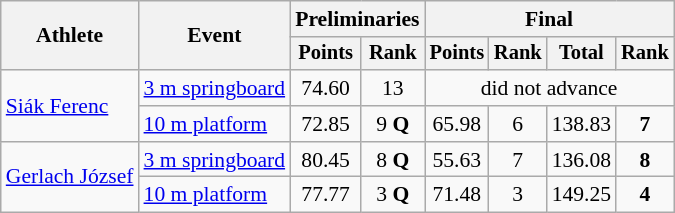<table class="wikitable" style="font-size:90%">
<tr>
<th rowspan="2">Athlete</th>
<th rowspan="2">Event</th>
<th colspan=2>Preliminaries</th>
<th colspan=4>Final</th>
</tr>
<tr style="font-size:95%">
<th>Points</th>
<th>Rank</th>
<th>Points</th>
<th>Rank</th>
<th>Total</th>
<th>Rank</th>
</tr>
<tr align=center>
<td align=left rowspan=2><a href='#'>Siák Ferenc</a></td>
<td align=left><a href='#'>3 m springboard</a></td>
<td>74.60</td>
<td>13</td>
<td colspan=4>did not advance</td>
</tr>
<tr align=center>
<td align=left><a href='#'>10 m platform</a></td>
<td>72.85</td>
<td>9 <strong>Q</strong></td>
<td>65.98</td>
<td>6</td>
<td>138.83</td>
<td><strong>7</strong></td>
</tr>
<tr align=center>
<td align=left rowspan=2><a href='#'>Gerlach József</a></td>
<td align=left><a href='#'>3 m springboard</a></td>
<td>80.45</td>
<td>8 <strong>Q</strong></td>
<td>55.63</td>
<td>7</td>
<td>136.08</td>
<td><strong>8</strong></td>
</tr>
<tr align=center>
<td align=left><a href='#'>10 m platform</a></td>
<td>77.77</td>
<td>3 <strong>Q</strong></td>
<td>71.48</td>
<td>3</td>
<td>149.25</td>
<td><strong>4</strong></td>
</tr>
</table>
